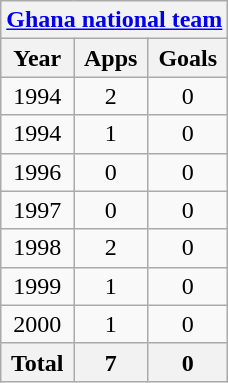<table class="wikitable" style="text-align:center">
<tr>
<th colspan=3><a href='#'>Ghana national team</a></th>
</tr>
<tr>
<th>Year</th>
<th>Apps</th>
<th>Goals</th>
</tr>
<tr>
<td>1994</td>
<td>2</td>
<td>0</td>
</tr>
<tr>
<td>1994</td>
<td>1</td>
<td>0</td>
</tr>
<tr>
<td>1996</td>
<td>0</td>
<td>0</td>
</tr>
<tr>
<td>1997</td>
<td>0</td>
<td>0</td>
</tr>
<tr>
<td>1998</td>
<td>2</td>
<td>0</td>
</tr>
<tr>
<td>1999</td>
<td>1</td>
<td>0</td>
</tr>
<tr>
<td>2000</td>
<td>1</td>
<td>0</td>
</tr>
<tr>
<th>Total</th>
<th>7</th>
<th>0</th>
</tr>
</table>
